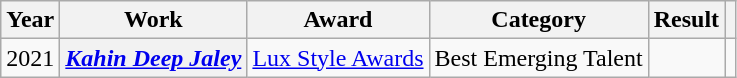<table class="wikitable sortable plainrowheaders">
<tr>
<th scope="col">Year</th>
<th scope="col">Work</th>
<th scope="col">Award</th>
<th scope="col">Category</th>
<th scope="col">Result</th>
<th scope="col" class="unsortable"></th>
</tr>
<tr>
<td>2021</td>
<th scope="row"><em><a href='#'>Kahin Deep Jaley</a></em></th>
<td><a href='#'>Lux Style Awards</a></td>
<td>Best Emerging Talent</td>
<td></td>
<td></td>
</tr>
</table>
